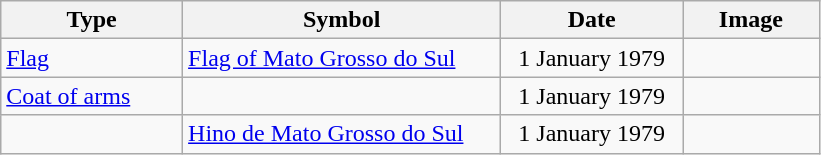<table class="wikitable">
<tr>
<th width="20%">Type</th>
<th width="35%">Symbol</th>
<th width="20%">Date</th>
<th width="15%">Image</th>
</tr>
<tr>
<td><a href='#'>Flag</a></td>
<td><a href='#'>Flag of Mato Grosso do Sul</a></td>
<td align="center">1 January 1979</td>
<td align="center"></td>
</tr>
<tr>
<td><a href='#'>Coat of arms</a></td>
<td></td>
<td align="center">1 January 1979</td>
<td align="center"></td>
</tr>
<tr>
<td></td>
<td><a href='#'>Hino de Mato Grosso do Sul</a></td>
<td align="center">1 January 1979</td>
<td></td>
</tr>
</table>
